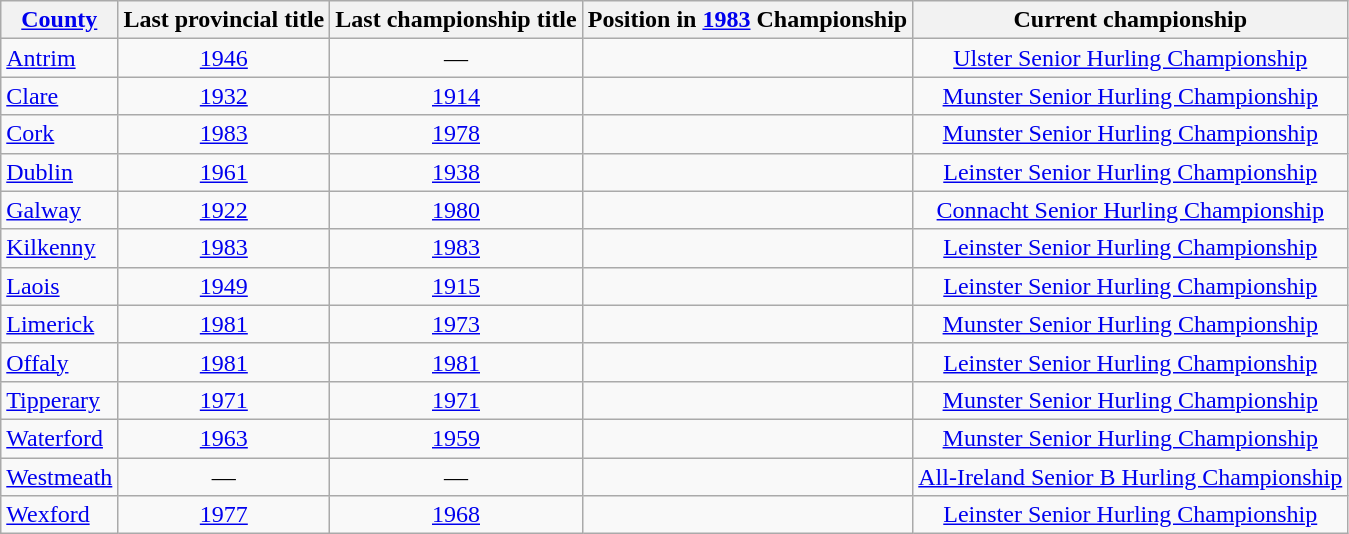<table class="wikitable sortable" style="text-align:center">
<tr>
<th><a href='#'>County</a></th>
<th>Last provincial title</th>
<th>Last championship title</th>
<th>Position in <a href='#'>1983</a> Championship</th>
<th>Current championship</th>
</tr>
<tr>
<td style="text-align:left"> <a href='#'>Antrim</a></td>
<td><a href='#'>1946</a></td>
<td>—</td>
<td></td>
<td><a href='#'>Ulster Senior Hurling Championship</a></td>
</tr>
<tr>
<td style="text-align:left"> <a href='#'>Clare</a></td>
<td><a href='#'>1932</a></td>
<td><a href='#'>1914</a></td>
<td></td>
<td><a href='#'>Munster Senior Hurling Championship</a></td>
</tr>
<tr>
<td style="text-align:left"> <a href='#'>Cork</a></td>
<td><a href='#'>1983</a></td>
<td><a href='#'>1978</a></td>
<td></td>
<td><a href='#'>Munster Senior Hurling Championship</a></td>
</tr>
<tr>
<td style="text-align:left"> <a href='#'>Dublin</a></td>
<td><a href='#'>1961</a></td>
<td><a href='#'>1938</a></td>
<td></td>
<td><a href='#'>Leinster Senior Hurling Championship</a></td>
</tr>
<tr>
<td style="text-align:left"> <a href='#'>Galway</a></td>
<td><a href='#'>1922</a></td>
<td><a href='#'>1980</a></td>
<td></td>
<td><a href='#'>Connacht Senior Hurling Championship</a></td>
</tr>
<tr>
<td style="text-align:left"> <a href='#'>Kilkenny</a></td>
<td><a href='#'>1983</a></td>
<td><a href='#'>1983</a></td>
<td></td>
<td><a href='#'>Leinster Senior Hurling Championship</a></td>
</tr>
<tr>
<td style="text-align:left"> <a href='#'>Laois</a></td>
<td><a href='#'>1949</a></td>
<td><a href='#'>1915</a></td>
<td></td>
<td><a href='#'>Leinster Senior Hurling Championship</a></td>
</tr>
<tr>
<td style="text-align:left"> <a href='#'>Limerick</a></td>
<td><a href='#'>1981</a></td>
<td><a href='#'>1973</a></td>
<td></td>
<td><a href='#'>Munster Senior Hurling Championship</a></td>
</tr>
<tr>
<td style="text-align:left"> <a href='#'>Offaly</a></td>
<td><a href='#'>1981</a></td>
<td><a href='#'>1981</a></td>
<td></td>
<td><a href='#'>Leinster Senior Hurling Championship</a></td>
</tr>
<tr>
<td style="text-align:left"> <a href='#'>Tipperary</a></td>
<td><a href='#'>1971</a></td>
<td><a href='#'>1971</a></td>
<td></td>
<td><a href='#'>Munster Senior Hurling Championship</a></td>
</tr>
<tr>
<td style="text-align:left"> <a href='#'>Waterford</a></td>
<td><a href='#'>1963</a></td>
<td><a href='#'>1959</a></td>
<td></td>
<td><a href='#'>Munster Senior Hurling Championship</a></td>
</tr>
<tr>
<td style="text-align:left"> <a href='#'>Westmeath</a></td>
<td>—</td>
<td>—</td>
<td></td>
<td><a href='#'>All-Ireland Senior B Hurling Championship</a></td>
</tr>
<tr>
<td style="text-align:left"> <a href='#'>Wexford</a></td>
<td><a href='#'>1977</a></td>
<td><a href='#'>1968</a></td>
<td></td>
<td><a href='#'>Leinster Senior Hurling Championship</a></td>
</tr>
</table>
